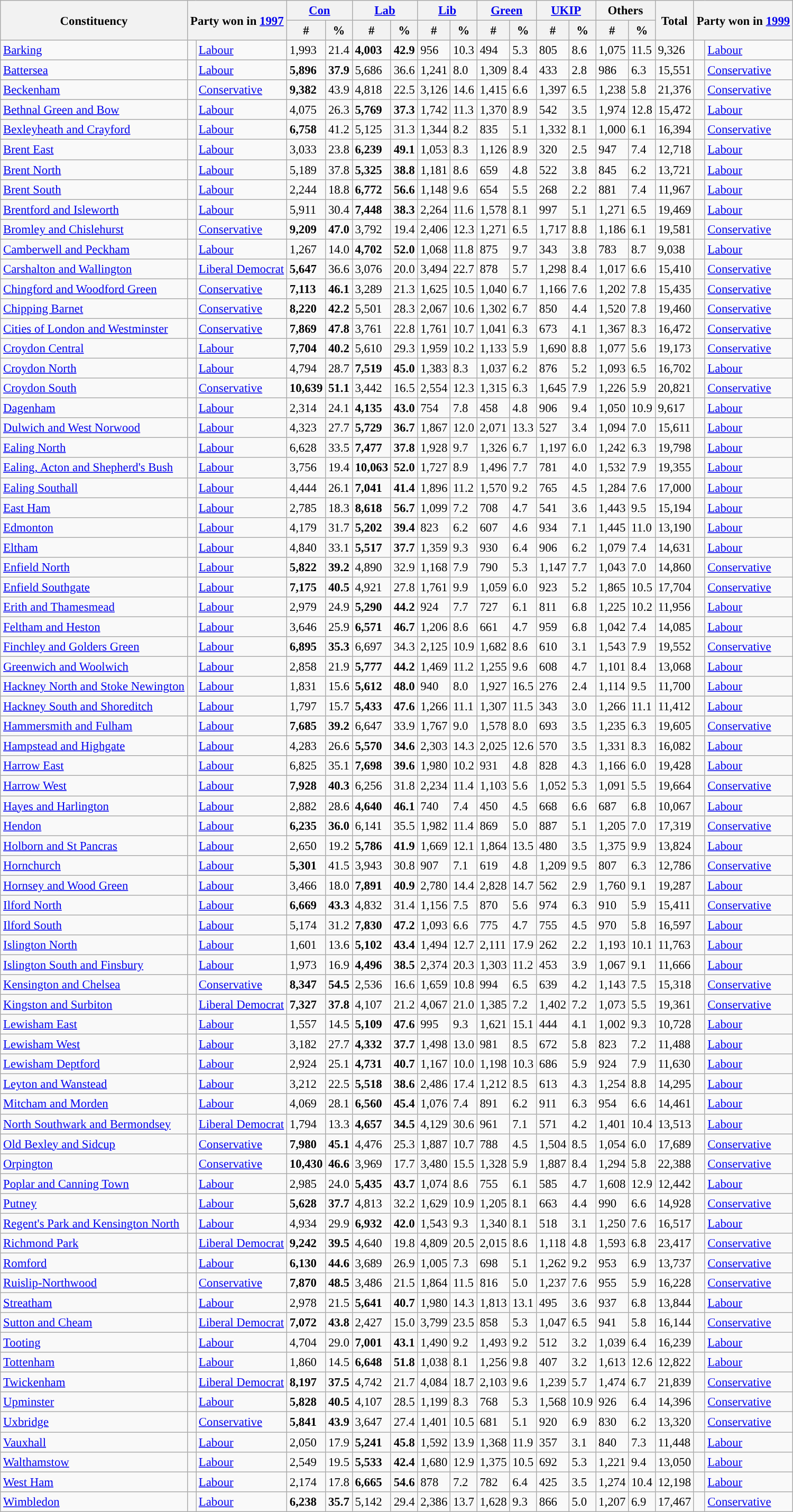<table class="wikitable sortable" style="font-size: 95%;">
<tr>
<th rowspan="2">Constituency</th>
<th colspan="2" rowspan="2">Party won in <a href='#'>1997</a></th>
<th colspan="2"><a href='#'>Con</a></th>
<th colspan="2"><a href='#'>Lab</a></th>
<th colspan="2"><a href='#'>Lib</a></th>
<th colspan="2"><a href='#'>Green</a></th>
<th colspan="2"><a href='#'>UKIP</a></th>
<th colspan="2">Others</th>
<th rowspan="2">Total</th>
<th colspan="2" rowspan="2">Party won in <a href='#'>1999</a></th>
</tr>
<tr>
<th>#</th>
<th>%</th>
<th>#</th>
<th>%</th>
<th>#</th>
<th>%</th>
<th>#</th>
<th>%</th>
<th>#</th>
<th>%</th>
<th>#</th>
<th>%</th>
</tr>
<tr>
<td><a href='#'>Barking</a></td>
<td style="color:inherit;background:"> </td>
<td><a href='#'>Labour</a></td>
<td>1,993</td>
<td>21.4</td>
<td><strong>4,003</strong></td>
<td><strong>42.9</strong></td>
<td>956</td>
<td>10.3</td>
<td>494</td>
<td>5.3</td>
<td>805</td>
<td>8.6</td>
<td>1,075</td>
<td>11.5</td>
<td>9,326</td>
<td style="color:inherit;background:"> </td>
<td><a href='#'>Labour</a></td>
</tr>
<tr>
<td><a href='#'>Battersea</a></td>
<td style="color:inherit;background:"> </td>
<td><a href='#'>Labour</a></td>
<td><strong>5,896</strong></td>
<td><strong>37.9</strong></td>
<td>5,686</td>
<td>36.6</td>
<td>1,241</td>
<td>8.0</td>
<td>1,309</td>
<td>8.4</td>
<td>433</td>
<td>2.8</td>
<td>986</td>
<td>6.3</td>
<td>15,551</td>
<td style="color:inherit;background:"> </td>
<td><a href='#'>Conservative</a></td>
</tr>
<tr>
<td><a href='#'>Beckenham</a></td>
<td style="color:inherit;background:"> </td>
<td><a href='#'>Conservative</a></td>
<td><strong>9,382</strong></td>
<td>43.9</td>
<td>4,818</td>
<td>22.5</td>
<td>3,126</td>
<td>14.6</td>
<td>1,415</td>
<td>6.6</td>
<td>1,397</td>
<td>6.5</td>
<td>1,238</td>
<td>5.8</td>
<td>21,376</td>
<td style="color:inherit;background:"> </td>
<td><a href='#'>Conservative</a></td>
</tr>
<tr>
<td><a href='#'>Bethnal Green and Bow</a></td>
<td style="color:inherit;background:"> </td>
<td><a href='#'>Labour</a></td>
<td>4,075</td>
<td>26.3</td>
<td><strong>5,769</strong></td>
<td><strong>37.3</strong></td>
<td>1,742</td>
<td>11.3</td>
<td>1,370</td>
<td>8.9</td>
<td>542</td>
<td>3.5</td>
<td>1,974</td>
<td>12.8</td>
<td>15,472</td>
<td style="color:inherit;background:"> </td>
<td><a href='#'>Labour</a></td>
</tr>
<tr>
<td><a href='#'>Bexleyheath and Crayford</a></td>
<td style="color:inherit;background:"> </td>
<td><a href='#'>Labour</a></td>
<td><strong>6,758</strong></td>
<td>41.2</td>
<td>5,125</td>
<td>31.3</td>
<td>1,344</td>
<td>8.2</td>
<td>835</td>
<td>5.1</td>
<td>1,332</td>
<td>8.1</td>
<td>1,000</td>
<td>6.1</td>
<td>16,394</td>
<td style="color:inherit;background:"> </td>
<td><a href='#'>Conservative</a></td>
</tr>
<tr>
<td><a href='#'>Brent East</a></td>
<td style="color:inherit;background:"> </td>
<td><a href='#'>Labour</a></td>
<td>3,033</td>
<td>23.8</td>
<td><strong>6,239</strong></td>
<td><strong>49.1</strong></td>
<td>1,053</td>
<td>8.3</td>
<td>1,126</td>
<td>8.9</td>
<td>320</td>
<td>2.5</td>
<td>947</td>
<td>7.4</td>
<td>12,718</td>
<td style="color:inherit;background:"> </td>
<td><a href='#'>Labour</a></td>
</tr>
<tr>
<td><a href='#'>Brent North</a></td>
<td style="color:inherit;background:"> </td>
<td><a href='#'>Labour</a></td>
<td>5,189</td>
<td>37.8</td>
<td><strong>5,325</strong></td>
<td><strong>38.8</strong></td>
<td>1,181</td>
<td>8.6</td>
<td>659</td>
<td>4.8</td>
<td>522</td>
<td>3.8</td>
<td>845</td>
<td>6.2</td>
<td>13,721</td>
<td style="color:inherit;background:"> </td>
<td><a href='#'>Labour</a></td>
</tr>
<tr>
<td><a href='#'>Brent South</a></td>
<td style="color:inherit;background:"> </td>
<td><a href='#'>Labour</a></td>
<td>2,244</td>
<td>18.8</td>
<td><strong>6,772</strong></td>
<td><strong>56.6</strong></td>
<td>1,148</td>
<td>9.6</td>
<td>654</td>
<td>5.5</td>
<td>268</td>
<td>2.2</td>
<td>881</td>
<td>7.4</td>
<td>11,967</td>
<td style="color:inherit;background:"> </td>
<td><a href='#'>Labour</a></td>
</tr>
<tr>
<td><a href='#'>Brentford and Isleworth</a></td>
<td style="color:inherit;background:"> </td>
<td><a href='#'>Labour</a></td>
<td>5,911</td>
<td>30.4</td>
<td><strong>7,448</strong></td>
<td><strong>38.3</strong></td>
<td>2,264</td>
<td>11.6</td>
<td>1,578</td>
<td>8.1</td>
<td>997</td>
<td>5.1</td>
<td>1,271</td>
<td>6.5</td>
<td>19,469</td>
<td style="color:inherit;background:"> </td>
<td><a href='#'>Labour</a></td>
</tr>
<tr>
<td><a href='#'>Bromley and Chislehurst</a></td>
<td style="color:inherit;background:"> </td>
<td><a href='#'>Conservative</a></td>
<td><strong>9,209</strong></td>
<td><strong>47.0</strong></td>
<td>3,792</td>
<td>19.4</td>
<td>2,406</td>
<td>12.3</td>
<td>1,271</td>
<td>6.5</td>
<td>1,717</td>
<td>8.8</td>
<td>1,186</td>
<td>6.1</td>
<td>19,581</td>
<td style="color:inherit;background:"> </td>
<td><a href='#'>Conservative</a></td>
</tr>
<tr>
<td><a href='#'>Camberwell and Peckham</a></td>
<td style="color:inherit;background:"> </td>
<td><a href='#'>Labour</a></td>
<td>1,267</td>
<td>14.0</td>
<td><strong>4,702</strong></td>
<td><strong>52.0</strong></td>
<td>1,068</td>
<td>11.8</td>
<td>875</td>
<td>9.7</td>
<td>343</td>
<td>3.8</td>
<td>783</td>
<td>8.7</td>
<td>9,038</td>
<td style="color:inherit;background:"> </td>
<td><a href='#'>Labour</a></td>
</tr>
<tr>
<td><a href='#'>Carshalton and Wallington</a></td>
<td style="color:inherit;background:"></td>
<td><a href='#'>Liberal Democrat</a></td>
<td><strong>5,647</strong></td>
<td>36.6</td>
<td>3,076</td>
<td>20.0</td>
<td>3,494</td>
<td>22.7</td>
<td>878</td>
<td>5.7</td>
<td>1,298</td>
<td>8.4</td>
<td>1,017</td>
<td>6.6</td>
<td>15,410</td>
<td style="color:inherit;background:"> </td>
<td><a href='#'>Conservative</a></td>
</tr>
<tr>
<td><a href='#'>Chingford and Woodford Green</a></td>
<td style="color:inherit;background:"> </td>
<td><a href='#'>Conservative</a></td>
<td><strong>7,113</strong></td>
<td><strong>46.1</strong></td>
<td>3,289</td>
<td>21.3</td>
<td>1,625</td>
<td>10.5</td>
<td>1,040</td>
<td>6.7</td>
<td>1,166</td>
<td>7.6</td>
<td>1,202</td>
<td>7.8</td>
<td>15,435</td>
<td style="color:inherit;background:"> </td>
<td><a href='#'>Conservative</a></td>
</tr>
<tr>
<td><a href='#'>Chipping Barnet</a></td>
<td style="color:inherit;background:"> </td>
<td><a href='#'>Conservative</a></td>
<td><strong>8,220</strong></td>
<td><strong>42.2</strong></td>
<td>5,501</td>
<td>28.3</td>
<td>2,067</td>
<td>10.6</td>
<td>1,302</td>
<td>6.7</td>
<td>850</td>
<td>4.4</td>
<td>1,520</td>
<td>7.8</td>
<td>19,460</td>
<td style="color:inherit;background:"> </td>
<td><a href='#'>Conservative</a></td>
</tr>
<tr>
<td><a href='#'>Cities of London and Westminster</a></td>
<td style="color:inherit;background:"> </td>
<td><a href='#'>Conservative</a></td>
<td><strong>7,869</strong></td>
<td><strong>47.8</strong></td>
<td>3,761</td>
<td>22.8</td>
<td>1,761</td>
<td>10.7</td>
<td>1,041</td>
<td>6.3</td>
<td>673</td>
<td>4.1</td>
<td>1,367</td>
<td>8.3</td>
<td>16,472</td>
<td style="color:inherit;background:"> </td>
<td><a href='#'>Conservative</a></td>
</tr>
<tr>
<td><a href='#'>Croydon Central</a></td>
<td style="color:inherit;background:"> </td>
<td><a href='#'>Labour</a></td>
<td><strong>7,704</strong></td>
<td><strong>40.2</strong></td>
<td>5,610</td>
<td>29.3</td>
<td>1,959</td>
<td>10.2</td>
<td>1,133</td>
<td>5.9</td>
<td>1,690</td>
<td>8.8</td>
<td>1,077</td>
<td>5.6</td>
<td>19,173</td>
<td style="color:inherit;background:"> </td>
<td><a href='#'>Conservative</a></td>
</tr>
<tr>
<td><a href='#'>Croydon North</a></td>
<td style="color:inherit;background:"> </td>
<td><a href='#'>Labour</a></td>
<td>4,794</td>
<td>28.7</td>
<td><strong>7,519</strong></td>
<td><strong>45.0</strong></td>
<td>1,383</td>
<td>8.3</td>
<td>1,037</td>
<td>6.2</td>
<td>876</td>
<td>5.2</td>
<td>1,093</td>
<td>6.5</td>
<td>16,702</td>
<td style="color:inherit;background:"> </td>
<td><a href='#'>Labour</a></td>
</tr>
<tr>
<td><a href='#'>Croydon South</a></td>
<td style="color:inherit;background:"> </td>
<td><a href='#'>Conservative</a></td>
<td><strong>10,639</strong></td>
<td><strong>51.1</strong></td>
<td>3,442</td>
<td>16.5</td>
<td>2,554</td>
<td>12.3</td>
<td>1,315</td>
<td>6.3</td>
<td>1,645</td>
<td>7.9</td>
<td>1,226</td>
<td>5.9</td>
<td>20,821</td>
<td style="color:inherit;background:"> </td>
<td><a href='#'>Conservative</a></td>
</tr>
<tr>
<td><a href='#'>Dagenham</a></td>
<td style="color:inherit;background:"> </td>
<td><a href='#'>Labour</a></td>
<td>2,314</td>
<td>24.1</td>
<td><strong>4,135</strong></td>
<td><strong>43.0</strong></td>
<td>754</td>
<td>7.8</td>
<td>458</td>
<td>4.8</td>
<td>906</td>
<td>9.4</td>
<td>1,050</td>
<td>10.9</td>
<td>9,617</td>
<td style="color:inherit;background:"> </td>
<td><a href='#'>Labour</a></td>
</tr>
<tr>
<td><a href='#'>Dulwich and West Norwood</a></td>
<td style="color:inherit;background:"> </td>
<td><a href='#'>Labour</a></td>
<td>4,323</td>
<td>27.7</td>
<td><strong>5,729</strong></td>
<td><strong>36.7</strong></td>
<td>1,867</td>
<td>12.0</td>
<td>2,071</td>
<td>13.3</td>
<td>527</td>
<td>3.4</td>
<td>1,094</td>
<td>7.0</td>
<td>15,611</td>
<td style="color:inherit;background:"> </td>
<td><a href='#'>Labour</a></td>
</tr>
<tr>
<td><a href='#'>Ealing North</a></td>
<td style="color:inherit;background:"> </td>
<td><a href='#'>Labour</a></td>
<td>6,628</td>
<td>33.5</td>
<td><strong>7,477</strong></td>
<td><strong>37.8</strong></td>
<td>1,928</td>
<td>9.7</td>
<td>1,326</td>
<td>6.7</td>
<td>1,197</td>
<td>6.0</td>
<td>1,242</td>
<td>6.3</td>
<td>19,798</td>
<td style="color:inherit;background:"> </td>
<td><a href='#'>Labour</a></td>
</tr>
<tr>
<td><a href='#'>Ealing, Acton and Shepherd's Bush</a></td>
<td style="color:inherit;background:"> </td>
<td><a href='#'>Labour</a></td>
<td>3,756</td>
<td>19.4</td>
<td><strong>10,063</strong></td>
<td><strong>52.0</strong></td>
<td>1,727</td>
<td>8.9</td>
<td>1,496</td>
<td>7.7</td>
<td>781</td>
<td>4.0</td>
<td>1,532</td>
<td>7.9</td>
<td>19,355</td>
<td style="color:inherit;background:"> </td>
<td><a href='#'>Labour</a></td>
</tr>
<tr>
<td><a href='#'>Ealing Southall</a></td>
<td style="color:inherit;background:"> </td>
<td><a href='#'>Labour</a></td>
<td>4,444</td>
<td>26.1</td>
<td><strong>7,041</strong></td>
<td><strong>41.4</strong></td>
<td>1,896</td>
<td>11.2</td>
<td>1,570</td>
<td>9.2</td>
<td>765</td>
<td>4.5</td>
<td>1,284</td>
<td>7.6</td>
<td>17,000</td>
<td style="color:inherit;background:"> </td>
<td><a href='#'>Labour</a></td>
</tr>
<tr>
<td><a href='#'>East Ham</a></td>
<td style="color:inherit;background:"> </td>
<td><a href='#'>Labour</a></td>
<td>2,785</td>
<td>18.3</td>
<td><strong>8,618</strong></td>
<td><strong>56.7</strong></td>
<td>1,099</td>
<td>7.2</td>
<td>708</td>
<td>4.7</td>
<td>541</td>
<td>3.6</td>
<td>1,443</td>
<td>9.5</td>
<td>15,194</td>
<td style="color:inherit;background:"> </td>
<td><a href='#'>Labour</a></td>
</tr>
<tr>
<td><a href='#'>Edmonton</a></td>
<td style="color:inherit;background:"> </td>
<td><a href='#'>Labour</a></td>
<td>4,179</td>
<td>31.7</td>
<td><strong>5,202</strong></td>
<td><strong>39.4</strong></td>
<td>823</td>
<td>6.2</td>
<td>607</td>
<td>4.6</td>
<td>934</td>
<td>7.1</td>
<td>1,445</td>
<td>11.0</td>
<td>13,190</td>
<td style="color:inherit;background:"> </td>
<td><a href='#'>Labour</a></td>
</tr>
<tr>
<td><a href='#'>Eltham</a></td>
<td style="color:inherit;background:"> </td>
<td><a href='#'>Labour</a></td>
<td>4,840</td>
<td>33.1</td>
<td><strong>5,517</strong></td>
<td><strong>37.7</strong></td>
<td>1,359</td>
<td>9.3</td>
<td>930</td>
<td>6.4</td>
<td>906</td>
<td>6.2</td>
<td>1,079</td>
<td>7.4</td>
<td>14,631</td>
<td style="color:inherit;background:"> </td>
<td><a href='#'>Labour</a></td>
</tr>
<tr>
<td><a href='#'>Enfield North</a></td>
<td style="color:inherit;background:"> </td>
<td><a href='#'>Labour</a></td>
<td><strong>5,822</strong></td>
<td><strong>39.2</strong></td>
<td>4,890</td>
<td>32.9</td>
<td>1,168</td>
<td>7.9</td>
<td>790</td>
<td>5.3</td>
<td>1,147</td>
<td>7.7</td>
<td>1,043</td>
<td>7.0</td>
<td>14,860</td>
<td style="color:inherit;background:"> </td>
<td><a href='#'>Conservative</a></td>
</tr>
<tr>
<td><a href='#'>Enfield Southgate</a></td>
<td style="color:inherit;background:"> </td>
<td><a href='#'>Labour</a></td>
<td><strong>7,175</strong></td>
<td><strong>40.5</strong></td>
<td>4,921</td>
<td>27.8</td>
<td>1,761</td>
<td>9.9</td>
<td>1,059</td>
<td>6.0</td>
<td>923</td>
<td>5.2</td>
<td>1,865</td>
<td>10.5</td>
<td>17,704</td>
<td style="color:inherit;background:"> </td>
<td><a href='#'>Conservative</a></td>
</tr>
<tr>
<td><a href='#'>Erith and Thamesmead</a></td>
<td style="color:inherit;background:"> </td>
<td><a href='#'>Labour</a></td>
<td>2,979</td>
<td>24.9</td>
<td><strong>5,290</strong></td>
<td><strong>44.2</strong></td>
<td>924</td>
<td>7.7</td>
<td>727</td>
<td>6.1</td>
<td>811</td>
<td>6.8</td>
<td>1,225</td>
<td>10.2</td>
<td>11,956</td>
<td style="color:inherit;background:"> </td>
<td><a href='#'>Labour</a></td>
</tr>
<tr>
<td><a href='#'>Feltham and Heston</a></td>
<td style="color:inherit;background:"> </td>
<td><a href='#'>Labour</a></td>
<td>3,646</td>
<td>25.9</td>
<td><strong>6,571</strong></td>
<td><strong>46.7</strong></td>
<td>1,206</td>
<td>8.6</td>
<td>661</td>
<td>4.7</td>
<td>959</td>
<td>6.8</td>
<td>1,042</td>
<td>7.4</td>
<td>14,085</td>
<td style="color:inherit;background:"> </td>
<td><a href='#'>Labour</a></td>
</tr>
<tr>
<td><a href='#'>Finchley and Golders Green</a></td>
<td style="color:inherit;background:"> </td>
<td><a href='#'>Labour</a></td>
<td><strong>6,895</strong></td>
<td><strong>35.3</strong></td>
<td>6,697</td>
<td>34.3</td>
<td>2,125</td>
<td>10.9</td>
<td>1,682</td>
<td>8.6</td>
<td>610</td>
<td>3.1</td>
<td>1,543</td>
<td>7.9</td>
<td>19,552</td>
<td style="color:inherit;background:"> </td>
<td><a href='#'>Conservative</a></td>
</tr>
<tr>
<td><a href='#'>Greenwich and Woolwich</a></td>
<td style="color:inherit;background:"> </td>
<td><a href='#'>Labour</a></td>
<td>2,858</td>
<td>21.9</td>
<td><strong>5,777</strong></td>
<td><strong>44.2</strong></td>
<td>1,469</td>
<td>11.2</td>
<td>1,255</td>
<td>9.6</td>
<td>608</td>
<td>4.7</td>
<td>1,101</td>
<td>8.4</td>
<td>13,068</td>
<td style="color:inherit;background:"> </td>
<td><a href='#'>Labour</a></td>
</tr>
<tr>
<td><a href='#'>Hackney North and Stoke Newington</a></td>
<td style="color:inherit;background:"> </td>
<td><a href='#'>Labour</a></td>
<td>1,831</td>
<td>15.6</td>
<td><strong>5,612</strong></td>
<td><strong>48.0</strong></td>
<td>940</td>
<td>8.0</td>
<td>1,927</td>
<td>16.5</td>
<td>276</td>
<td>2.4</td>
<td>1,114</td>
<td>9.5</td>
<td>11,700</td>
<td style="color:inherit;background:"> </td>
<td><a href='#'>Labour</a></td>
</tr>
<tr>
<td><a href='#'>Hackney South and Shoreditch</a></td>
<td style="color:inherit;background:"> </td>
<td><a href='#'>Labour</a></td>
<td>1,797</td>
<td>15.7</td>
<td><strong>5,433</strong></td>
<td><strong>47.6</strong></td>
<td>1,266</td>
<td>11.1</td>
<td>1,307</td>
<td>11.5</td>
<td>343</td>
<td>3.0</td>
<td>1,266</td>
<td>11.1</td>
<td>11,412</td>
<td style="color:inherit;background:"> </td>
<td><a href='#'>Labour</a></td>
</tr>
<tr>
<td><a href='#'>Hammersmith and Fulham</a></td>
<td style="color:inherit;background:"> </td>
<td><a href='#'>Labour</a></td>
<td><strong>7,685</strong></td>
<td><strong>39.2</strong></td>
<td>6,647</td>
<td>33.9</td>
<td>1,767</td>
<td>9.0</td>
<td>1,578</td>
<td>8.0</td>
<td>693</td>
<td>3.5</td>
<td>1,235</td>
<td>6.3</td>
<td>19,605</td>
<td style="color:inherit;background:"> </td>
<td><a href='#'>Conservative</a></td>
</tr>
<tr>
<td><a href='#'>Hampstead and Highgate</a></td>
<td style="color:inherit;background:"> </td>
<td><a href='#'>Labour</a></td>
<td>4,283</td>
<td>26.6</td>
<td><strong>5,570</strong></td>
<td><strong>34.6</strong></td>
<td>2,303</td>
<td>14.3</td>
<td>2,025</td>
<td>12.6</td>
<td>570</td>
<td>3.5</td>
<td>1,331</td>
<td>8.3</td>
<td>16,082</td>
<td style="color:inherit;background:"> </td>
<td><a href='#'>Labour</a></td>
</tr>
<tr>
<td><a href='#'>Harrow East</a></td>
<td style="color:inherit;background:"> </td>
<td><a href='#'>Labour</a></td>
<td>6,825</td>
<td>35.1</td>
<td><strong>7,698</strong></td>
<td><strong>39.6</strong></td>
<td>1,980</td>
<td>10.2</td>
<td>931</td>
<td>4.8</td>
<td>828</td>
<td>4.3</td>
<td>1,166</td>
<td>6.0</td>
<td>19,428</td>
<td style="color:inherit;background:"> </td>
<td><a href='#'>Labour</a></td>
</tr>
<tr>
<td><a href='#'>Harrow West</a></td>
<td style="color:inherit;background:"> </td>
<td><a href='#'>Labour</a></td>
<td><strong>7,928</strong></td>
<td><strong>40.3</strong></td>
<td>6,256</td>
<td>31.8</td>
<td>2,234</td>
<td>11.4</td>
<td>1,103</td>
<td>5.6</td>
<td>1,052</td>
<td>5.3</td>
<td>1,091</td>
<td>5.5</td>
<td>19,664</td>
<td style="color:inherit;background:"> </td>
<td><a href='#'>Conservative</a></td>
</tr>
<tr>
<td><a href='#'>Hayes and Harlington</a></td>
<td style="color:inherit;background:"> </td>
<td><a href='#'>Labour</a></td>
<td>2,882</td>
<td>28.6</td>
<td><strong>4,640</strong></td>
<td><strong>46.1</strong></td>
<td>740</td>
<td>7.4</td>
<td>450</td>
<td>4.5</td>
<td>668</td>
<td>6.6</td>
<td>687</td>
<td>6.8</td>
<td>10,067</td>
<td style="color:inherit;background:"> </td>
<td><a href='#'>Labour</a></td>
</tr>
<tr>
<td><a href='#'>Hendon</a></td>
<td style="color:inherit;background:"> </td>
<td><a href='#'>Labour</a></td>
<td><strong>6,235</strong></td>
<td><strong>36.0</strong></td>
<td>6,141</td>
<td>35.5</td>
<td>1,982</td>
<td>11.4</td>
<td>869</td>
<td>5.0</td>
<td>887</td>
<td>5.1</td>
<td>1,205</td>
<td>7.0</td>
<td>17,319</td>
<td style="color:inherit;background:"> </td>
<td><a href='#'>Conservative</a></td>
</tr>
<tr>
<td><a href='#'>Holborn and St Pancras</a></td>
<td style="color:inherit;background:"> </td>
<td><a href='#'>Labour</a></td>
<td>2,650</td>
<td>19.2</td>
<td><strong>5,786</strong></td>
<td><strong>41.9</strong></td>
<td>1,669</td>
<td>12.1</td>
<td>1,864</td>
<td>13.5</td>
<td>480</td>
<td>3.5</td>
<td>1,375</td>
<td>9.9</td>
<td>13,824</td>
<td style="color:inherit;background:"> </td>
<td><a href='#'>Labour</a></td>
</tr>
<tr>
<td><a href='#'>Hornchurch</a></td>
<td style="color:inherit;background:"> </td>
<td><a href='#'>Labour</a></td>
<td><strong>5,301</strong></td>
<td>41.5</td>
<td>3,943</td>
<td>30.8</td>
<td>907</td>
<td>7.1</td>
<td>619</td>
<td>4.8</td>
<td>1,209</td>
<td>9.5</td>
<td>807</td>
<td>6.3</td>
<td>12,786</td>
<td style="color:inherit;background:"> </td>
<td><a href='#'>Conservative</a></td>
</tr>
<tr>
<td><a href='#'>Hornsey and Wood Green</a></td>
<td style="color:inherit;background:"> </td>
<td><a href='#'>Labour</a></td>
<td>3,466</td>
<td>18.0</td>
<td><strong>7,891</strong></td>
<td><strong>40.9</strong></td>
<td>2,780</td>
<td>14.4</td>
<td>2,828</td>
<td>14.7</td>
<td>562</td>
<td>2.9</td>
<td>1,760</td>
<td>9.1</td>
<td>19,287</td>
<td style="color:inherit;background:"> </td>
<td><a href='#'>Labour</a></td>
</tr>
<tr>
<td><a href='#'>Ilford North</a></td>
<td style="color:inherit;background:"> </td>
<td><a href='#'>Labour</a></td>
<td><strong>6,669</strong></td>
<td><strong>43.3</strong></td>
<td>4,832</td>
<td>31.4</td>
<td>1,156</td>
<td>7.5</td>
<td>870</td>
<td>5.6</td>
<td>974</td>
<td>6.3</td>
<td>910</td>
<td>5.9</td>
<td>15,411</td>
<td style="color:inherit;background:"> </td>
<td><a href='#'>Conservative</a></td>
</tr>
<tr>
<td><a href='#'>Ilford South</a></td>
<td style="color:inherit;background:"> </td>
<td><a href='#'>Labour</a></td>
<td>5,174</td>
<td>31.2</td>
<td><strong>7,830</strong></td>
<td><strong>47.2</strong></td>
<td>1,093</td>
<td>6.6</td>
<td>775</td>
<td>4.7</td>
<td>755</td>
<td>4.5</td>
<td>970</td>
<td>5.8</td>
<td>16,597</td>
<td style="color:inherit;background:"> </td>
<td><a href='#'>Labour</a></td>
</tr>
<tr>
<td><a href='#'>Islington North</a></td>
<td style="color:inherit;background:"> </td>
<td><a href='#'>Labour</a></td>
<td>1,601</td>
<td>13.6</td>
<td><strong>5,102</strong></td>
<td><strong>43.4</strong></td>
<td>1,494</td>
<td>12.7</td>
<td>2,111</td>
<td>17.9</td>
<td>262</td>
<td>2.2</td>
<td>1,193</td>
<td>10.1</td>
<td>11,763</td>
<td style="color:inherit;background:"> </td>
<td><a href='#'>Labour</a></td>
</tr>
<tr>
<td><a href='#'>Islington South and Finsbury</a></td>
<td style="color:inherit;background:"> </td>
<td><a href='#'>Labour</a></td>
<td>1,973</td>
<td>16.9</td>
<td><strong>4,496</strong></td>
<td><strong>38.5</strong></td>
<td>2,374</td>
<td>20.3</td>
<td>1,303</td>
<td>11.2</td>
<td>453</td>
<td>3.9</td>
<td>1,067</td>
<td>9.1</td>
<td>11,666</td>
<td style="color:inherit;background:"> </td>
<td><a href='#'>Labour</a></td>
</tr>
<tr>
<td><a href='#'>Kensington and Chelsea</a></td>
<td style="color:inherit;background:"> </td>
<td><a href='#'>Conservative</a></td>
<td><strong>8,347</strong></td>
<td><strong>54.5</strong></td>
<td>2,536</td>
<td>16.6</td>
<td>1,659</td>
<td>10.8</td>
<td>994</td>
<td>6.5</td>
<td>639</td>
<td>4.2</td>
<td>1,143</td>
<td>7.5</td>
<td>15,318</td>
<td style="color:inherit;background:"> </td>
<td><a href='#'>Conservative</a></td>
</tr>
<tr>
<td><a href='#'>Kingston and Surbiton</a></td>
<td style="color:inherit;background:"></td>
<td><a href='#'>Liberal Democrat</a></td>
<td><strong>7,327</strong></td>
<td><strong>37.8</strong></td>
<td>4,107</td>
<td>21.2</td>
<td>4,067</td>
<td>21.0</td>
<td>1,385</td>
<td>7.2</td>
<td>1,402</td>
<td>7.2</td>
<td>1,073</td>
<td>5.5</td>
<td>19,361</td>
<td style="color:inherit;background:"> </td>
<td><a href='#'>Conservative</a></td>
</tr>
<tr>
<td><a href='#'>Lewisham East</a></td>
<td style="color:inherit;background:"> </td>
<td><a href='#'>Labour</a></td>
<td>1,557</td>
<td>14.5</td>
<td><strong>5,109</strong></td>
<td><strong>47.6</strong></td>
<td>995</td>
<td>9.3</td>
<td>1,621</td>
<td>15.1</td>
<td>444</td>
<td>4.1</td>
<td>1,002</td>
<td>9.3</td>
<td>10,728</td>
<td style="color:inherit;background:"> </td>
<td><a href='#'>Labour</a></td>
</tr>
<tr>
<td><a href='#'>Lewisham West</a></td>
<td style="color:inherit;background:"> </td>
<td><a href='#'>Labour</a></td>
<td>3,182</td>
<td>27.7</td>
<td><strong>4,332</strong></td>
<td><strong>37.7</strong></td>
<td>1,498</td>
<td>13.0</td>
<td>981</td>
<td>8.5</td>
<td>672</td>
<td>5.8</td>
<td>823</td>
<td>7.2</td>
<td>11,488</td>
<td style="color:inherit;background:"> </td>
<td><a href='#'>Labour</a></td>
</tr>
<tr>
<td><a href='#'>Lewisham Deptford</a></td>
<td style="color:inherit;background:"> </td>
<td><a href='#'>Labour</a></td>
<td>2,924</td>
<td>25.1</td>
<td><strong>4,731</strong></td>
<td><strong>40.7</strong></td>
<td>1,167</td>
<td>10.0</td>
<td>1,198</td>
<td>10.3</td>
<td>686</td>
<td>5.9</td>
<td>924</td>
<td>7.9</td>
<td>11,630</td>
<td style="color:inherit;background:"> </td>
<td><a href='#'>Labour</a></td>
</tr>
<tr>
<td><a href='#'>Leyton and Wanstead</a></td>
<td style="color:inherit;background:"> </td>
<td><a href='#'>Labour</a></td>
<td>3,212</td>
<td>22.5</td>
<td><strong>5,518</strong></td>
<td><strong>38.6</strong></td>
<td>2,486</td>
<td>17.4</td>
<td>1,212</td>
<td>8.5</td>
<td>613</td>
<td>4.3</td>
<td>1,254</td>
<td>8.8</td>
<td>14,295</td>
<td style="color:inherit;background:"> </td>
<td><a href='#'>Labour</a></td>
</tr>
<tr>
<td><a href='#'>Mitcham and Morden</a></td>
<td style="color:inherit;background:"> </td>
<td><a href='#'>Labour</a></td>
<td>4,069</td>
<td>28.1</td>
<td><strong>6,560</strong></td>
<td><strong>45.4</strong></td>
<td>1,076</td>
<td>7.4</td>
<td>891</td>
<td>6.2</td>
<td>911</td>
<td>6.3</td>
<td>954</td>
<td>6.6</td>
<td>14,461</td>
<td style="color:inherit;background:"> </td>
<td><a href='#'>Labour</a></td>
</tr>
<tr>
<td><a href='#'>North Southwark and Bermondsey</a></td>
<td style="color:inherit;background:"></td>
<td><a href='#'>Liberal Democrat</a></td>
<td>1,794</td>
<td>13.3</td>
<td><strong>4,657</strong></td>
<td><strong>34.5</strong></td>
<td>4,129</td>
<td>30.6</td>
<td>961</td>
<td>7.1</td>
<td>571</td>
<td>4.2</td>
<td>1,401</td>
<td>10.4</td>
<td>13,513</td>
<td style="color:inherit;background:"> </td>
<td><a href='#'>Labour</a></td>
</tr>
<tr>
<td><a href='#'>Old Bexley and Sidcup</a></td>
<td style="color:inherit;background:"> </td>
<td><a href='#'>Conservative</a></td>
<td><strong>7,980</strong></td>
<td><strong>45.1</strong></td>
<td>4,476</td>
<td>25.3</td>
<td>1,887</td>
<td>10.7</td>
<td>788</td>
<td>4.5</td>
<td>1,504</td>
<td>8.5</td>
<td>1,054</td>
<td>6.0</td>
<td>17,689</td>
<td style="color:inherit;background:"> </td>
<td><a href='#'>Conservative</a></td>
</tr>
<tr>
<td><a href='#'>Orpington</a></td>
<td style="color:inherit;background:"> </td>
<td><a href='#'>Conservative</a></td>
<td><strong>10,430</strong></td>
<td><strong>46.6</strong></td>
<td>3,969</td>
<td>17.7</td>
<td>3,480</td>
<td>15.5</td>
<td>1,328</td>
<td>5.9</td>
<td>1,887</td>
<td>8.4</td>
<td>1,294</td>
<td>5.8</td>
<td>22,388</td>
<td style="color:inherit;background:"> </td>
<td><a href='#'>Conservative</a></td>
</tr>
<tr>
<td><a href='#'>Poplar and Canning Town</a></td>
<td style="color:inherit;background:"> </td>
<td><a href='#'>Labour</a></td>
<td>2,985</td>
<td>24.0</td>
<td><strong>5,435</strong></td>
<td><strong>43.7</strong></td>
<td>1,074</td>
<td>8.6</td>
<td>755</td>
<td>6.1</td>
<td>585</td>
<td>4.7</td>
<td>1,608</td>
<td>12.9</td>
<td>12,442</td>
<td style="color:inherit;background:"> </td>
<td><a href='#'>Labour</a></td>
</tr>
<tr>
<td><a href='#'>Putney</a></td>
<td style="color:inherit;background:"> </td>
<td><a href='#'>Labour</a></td>
<td><strong>5,628</strong></td>
<td><strong>37.7</strong></td>
<td>4,813</td>
<td>32.2</td>
<td>1,629</td>
<td>10.9</td>
<td>1,205</td>
<td>8.1</td>
<td>663</td>
<td>4.4</td>
<td>990</td>
<td>6.6</td>
<td>14,928</td>
<td style="color:inherit;background:"> </td>
<td><a href='#'>Conservative</a></td>
</tr>
<tr>
<td><a href='#'>Regent's Park and Kensington North</a></td>
<td style="color:inherit;background:"> </td>
<td><a href='#'>Labour</a></td>
<td>4,934</td>
<td>29.9</td>
<td><strong>6,932</strong></td>
<td><strong>42.0</strong></td>
<td>1,543</td>
<td>9.3</td>
<td>1,340</td>
<td>8.1</td>
<td>518</td>
<td>3.1</td>
<td>1,250</td>
<td>7.6</td>
<td>16,517</td>
<td style="color:inherit;background:"> </td>
<td><a href='#'>Labour</a></td>
</tr>
<tr>
<td><a href='#'>Richmond Park</a></td>
<td style="color:inherit;background:"></td>
<td><a href='#'>Liberal Democrat</a></td>
<td><strong>9,242</strong></td>
<td><strong>39.5</strong></td>
<td>4,640</td>
<td>19.8</td>
<td>4,809</td>
<td>20.5</td>
<td>2,015</td>
<td>8.6</td>
<td>1,118</td>
<td>4.8</td>
<td>1,593</td>
<td>6.8</td>
<td>23,417</td>
<td style="color:inherit;background:"> </td>
<td><a href='#'>Conservative</a></td>
</tr>
<tr>
<td><a href='#'>Romford</a></td>
<td style="color:inherit;background:"> </td>
<td><a href='#'>Labour</a></td>
<td><strong>6,130</strong></td>
<td><strong>44.6</strong></td>
<td>3,689</td>
<td>26.9</td>
<td>1,005</td>
<td>7.3</td>
<td>698</td>
<td>5.1</td>
<td>1,262</td>
<td>9.2</td>
<td>953</td>
<td>6.9</td>
<td>13,737</td>
<td style="color:inherit;background:"> </td>
<td><a href='#'>Conservative</a></td>
</tr>
<tr>
<td><a href='#'>Ruislip-Northwood</a></td>
<td style="color:inherit;background:"> </td>
<td><a href='#'>Conservative</a></td>
<td><strong>7,870</strong></td>
<td><strong>48.5</strong></td>
<td>3,486</td>
<td>21.5</td>
<td>1,864</td>
<td>11.5</td>
<td>816</td>
<td>5.0</td>
<td>1,237</td>
<td>7.6</td>
<td>955</td>
<td>5.9</td>
<td>16,228</td>
<td style="color:inherit;background:"> </td>
<td><a href='#'>Conservative</a></td>
</tr>
<tr>
<td><a href='#'>Streatham</a></td>
<td style="color:inherit;background:"> </td>
<td><a href='#'>Labour</a></td>
<td>2,978</td>
<td>21.5</td>
<td><strong>5,641</strong></td>
<td><strong>40.7</strong></td>
<td>1,980</td>
<td>14.3</td>
<td>1,813</td>
<td>13.1</td>
<td>495</td>
<td>3.6</td>
<td>937</td>
<td>6.8</td>
<td>13,844</td>
<td style="color:inherit;background:"> </td>
<td><a href='#'>Labour</a></td>
</tr>
<tr>
<td><a href='#'>Sutton and Cheam</a></td>
<td style="color:inherit;background:"></td>
<td><a href='#'>Liberal Democrat</a></td>
<td><strong>7,072</strong></td>
<td><strong>43.8</strong></td>
<td>2,427</td>
<td>15.0</td>
<td>3,799</td>
<td>23.5</td>
<td>858</td>
<td>5.3</td>
<td>1,047</td>
<td>6.5</td>
<td>941</td>
<td>5.8</td>
<td>16,144</td>
<td style="color:inherit;background:"> </td>
<td><a href='#'>Conservative</a></td>
</tr>
<tr>
<td><a href='#'>Tooting</a></td>
<td style="color:inherit;background:"> </td>
<td><a href='#'>Labour</a></td>
<td>4,704</td>
<td>29.0</td>
<td><strong>7,001</strong></td>
<td><strong>43.1</strong></td>
<td>1,490</td>
<td>9.2</td>
<td>1,493</td>
<td>9.2</td>
<td>512</td>
<td>3.2</td>
<td>1,039</td>
<td>6.4</td>
<td>16,239</td>
<td style="color:inherit;background:"> </td>
<td><a href='#'>Labour</a></td>
</tr>
<tr>
<td><a href='#'>Tottenham</a></td>
<td style="color:inherit;background:"> </td>
<td><a href='#'>Labour</a></td>
<td>1,860</td>
<td>14.5</td>
<td><strong>6,648</strong></td>
<td><strong>51.8</strong></td>
<td>1,038</td>
<td>8.1</td>
<td>1,256</td>
<td>9.8</td>
<td>407</td>
<td>3.2</td>
<td>1,613</td>
<td>12.6</td>
<td>12,822</td>
<td style="color:inherit;background:"> </td>
<td><a href='#'>Labour</a></td>
</tr>
<tr>
<td><a href='#'>Twickenham</a></td>
<td style="color:inherit;background:"></td>
<td><a href='#'>Liberal Democrat</a></td>
<td><strong>8,197</strong></td>
<td><strong>37.5</strong></td>
<td>4,742</td>
<td>21.7</td>
<td>4,084</td>
<td>18.7</td>
<td>2,103</td>
<td>9.6</td>
<td>1,239</td>
<td>5.7</td>
<td>1,474</td>
<td>6.7</td>
<td>21,839</td>
<td style="color:inherit;background:"> </td>
<td><a href='#'>Conservative</a></td>
</tr>
<tr>
<td><a href='#'>Upminster</a></td>
<td style="color:inherit;background:"> </td>
<td><a href='#'>Labour</a></td>
<td><strong>5,828</strong></td>
<td><strong>40.5</strong></td>
<td>4,107</td>
<td>28.5</td>
<td>1,199</td>
<td>8.3</td>
<td>768</td>
<td>5.3</td>
<td>1,568</td>
<td>10.9</td>
<td>926</td>
<td>6.4</td>
<td>14,396</td>
<td style="color:inherit;background:"> </td>
<td><a href='#'>Conservative</a></td>
</tr>
<tr>
<td><a href='#'>Uxbridge</a></td>
<td style="color:inherit;background:"> </td>
<td><a href='#'>Conservative</a></td>
<td><strong>5,841</strong></td>
<td><strong>43.9</strong></td>
<td>3,647</td>
<td>27.4</td>
<td>1,401</td>
<td>10.5</td>
<td>681</td>
<td>5.1</td>
<td>920</td>
<td>6.9</td>
<td>830</td>
<td>6.2</td>
<td>13,320</td>
<td style="color:inherit;background:"> </td>
<td><a href='#'>Conservative</a></td>
</tr>
<tr>
<td><a href='#'>Vauxhall</a></td>
<td style="color:inherit;background:"> </td>
<td><a href='#'>Labour</a></td>
<td>2,050</td>
<td>17.9</td>
<td><strong>5,241</strong></td>
<td><strong>45.8</strong></td>
<td>1,592</td>
<td>13.9</td>
<td>1,368</td>
<td>11.9</td>
<td>357</td>
<td>3.1</td>
<td>840</td>
<td>7.3</td>
<td>11,448</td>
<td style="color:inherit;background:"> </td>
<td><a href='#'>Labour</a></td>
</tr>
<tr>
<td><a href='#'>Walthamstow</a></td>
<td style="color:inherit;background:"> </td>
<td><a href='#'>Labour</a></td>
<td>2,549</td>
<td>19.5</td>
<td><strong>5,533</strong></td>
<td><strong>42.4</strong></td>
<td>1,680</td>
<td>12.9</td>
<td>1,375</td>
<td>10.5</td>
<td>692</td>
<td>5.3</td>
<td>1,221</td>
<td>9.4</td>
<td>13,050</td>
<td style="color:inherit;background:"> </td>
<td><a href='#'>Labour</a></td>
</tr>
<tr>
<td><a href='#'>West Ham</a></td>
<td style="color:inherit;background:"> </td>
<td><a href='#'>Labour</a></td>
<td>2,174</td>
<td>17.8</td>
<td><strong>6,665</strong></td>
<td><strong>54.6</strong></td>
<td>878</td>
<td>7.2</td>
<td>782</td>
<td>6.4</td>
<td>425</td>
<td>3.5</td>
<td>1,274</td>
<td>10.4</td>
<td>12,198</td>
<td style="color:inherit;background:"> </td>
<td><a href='#'>Labour</a></td>
</tr>
<tr>
<td><a href='#'>Wimbledon</a></td>
<td style="color:inherit;background:"> </td>
<td><a href='#'>Labour</a></td>
<td><strong>6,238</strong></td>
<td><strong>35.7</strong></td>
<td>5,142</td>
<td>29.4</td>
<td>2,386</td>
<td>13.7</td>
<td>1,628</td>
<td>9.3</td>
<td>866</td>
<td>5.0</td>
<td>1,207</td>
<td>6.9</td>
<td>17,467</td>
<td style="color:inherit;background:"> </td>
<td><a href='#'>Conservative</a></td>
</tr>
</table>
